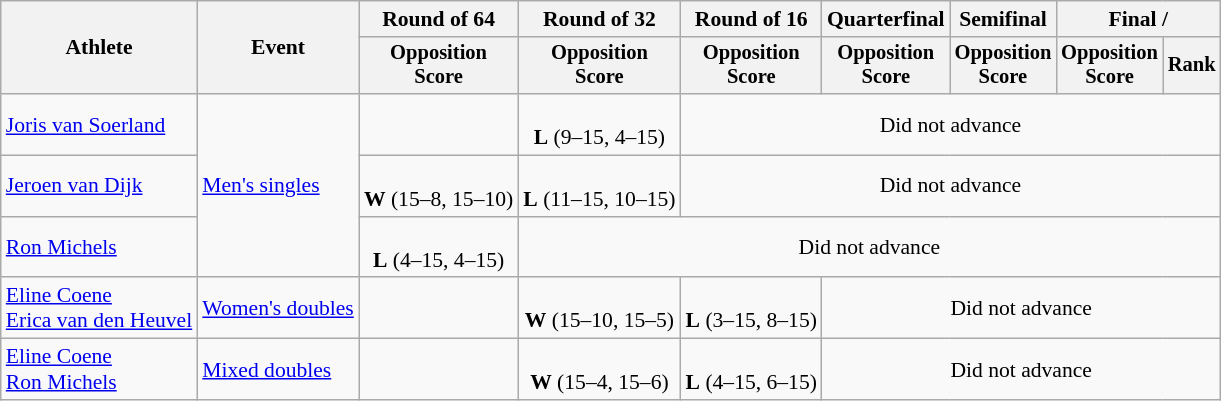<table class="wikitable" style="font-size:90%">
<tr>
<th rowspan=2>Athlete</th>
<th rowspan=2>Event</th>
<th>Round of 64</th>
<th>Round of 32</th>
<th>Round of 16</th>
<th>Quarterfinal</th>
<th>Semifinal</th>
<th colspan=2>Final / </th>
</tr>
<tr style="font-size:95%">
<th>Opposition<br>Score</th>
<th>Opposition<br>Score</th>
<th>Opposition<br>Score</th>
<th>Opposition<br>Score</th>
<th>Opposition<br>Score</th>
<th>Opposition<br>Score</th>
<th>Rank</th>
</tr>
<tr align=center>
<td align=left><a href='#'>Joris van Soerland</a></td>
<td align=left rowspan=3><a href='#'>Men's singles</a></td>
<td></td>
<td><br><strong>L</strong> (9–15, 4–15)</td>
<td colspan=5>Did not advance</td>
</tr>
<tr align=center>
<td align=left><a href='#'>Jeroen van Dijk</a></td>
<td><br><strong>W</strong> (15–8, 15–10)</td>
<td><br><strong>L</strong> (11–15, 10–15)</td>
<td colspan=5>Did not advance</td>
</tr>
<tr align=center>
<td align=left><a href='#'>Ron Michels</a></td>
<td><br><strong>L</strong> (4–15, 4–15)</td>
<td colspan=6>Did not advance</td>
</tr>
<tr align=center>
<td align=left><a href='#'>Eline Coene</a><br><a href='#'>Erica van den Heuvel</a></td>
<td align=left><a href='#'>Women's doubles</a></td>
<td></td>
<td><br><strong>W</strong> (15–10, 15–5)</td>
<td><br><strong>L</strong> (3–15, 8–15)</td>
<td colspan=4>Did not advance</td>
</tr>
<tr align=center>
<td align=left><a href='#'>Eline Coene</a><br><a href='#'>Ron Michels</a></td>
<td align=left><a href='#'>Mixed doubles</a></td>
<td></td>
<td><br><strong>W</strong> (15–4, 15–6)</td>
<td><br><strong>L</strong> (4–15, 6–15)</td>
<td colspan=4>Did not advance</td>
</tr>
</table>
